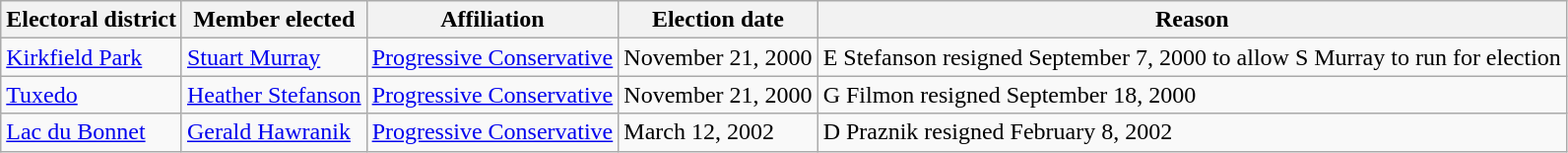<table class="wikitable sortable">
<tr>
<th>Electoral district</th>
<th>Member elected</th>
<th>Affiliation</th>
<th>Election date</th>
<th>Reason</th>
</tr>
<tr>
<td><a href='#'>Kirkfield Park</a></td>
<td><a href='#'>Stuart Murray</a></td>
<td><a href='#'>Progressive Conservative</a></td>
<td>November 21, 2000</td>
<td>E Stefanson resigned September 7, 2000 to allow S Murray to run for election</td>
</tr>
<tr>
<td><a href='#'>Tuxedo</a></td>
<td><a href='#'>Heather Stefanson</a></td>
<td><a href='#'>Progressive Conservative</a></td>
<td>November 21, 2000</td>
<td>G Filmon resigned September 18, 2000</td>
</tr>
<tr>
<td><a href='#'>Lac du Bonnet</a></td>
<td><a href='#'>Gerald Hawranik</a></td>
<td><a href='#'>Progressive Conservative</a></td>
<td>March 12, 2002</td>
<td>D Praznik resigned February 8, 2002</td>
</tr>
</table>
